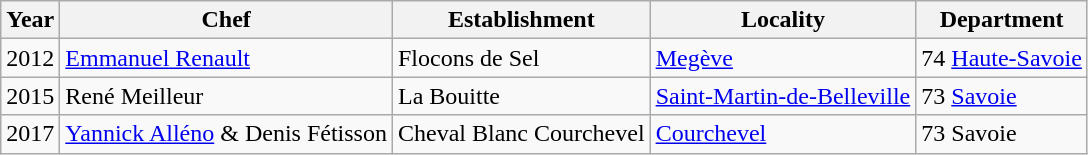<table class="wikitable">
<tr>
<th>Year</th>
<th>Chef</th>
<th>Establishment</th>
<th>Locality</th>
<th>Department</th>
</tr>
<tr>
<td>2012</td>
<td><a href='#'>Emmanuel Renault</a></td>
<td>Flocons de Sel</td>
<td><a href='#'>Megève</a></td>
<td>74 <a href='#'>Haute-Savoie</a></td>
</tr>
<tr>
<td>2015</td>
<td>René Meilleur</td>
<td>La Bouitte</td>
<td><a href='#'>Saint-Martin-de-Belleville</a></td>
<td>73 <a href='#'>Savoie</a></td>
</tr>
<tr>
<td>2017</td>
<td><a href='#'>Yannick Alléno</a> & Denis Fétisson</td>
<td>Cheval Blanc Courchevel</td>
<td><a href='#'>Courchevel</a></td>
<td>73 Savoie</td>
</tr>
</table>
